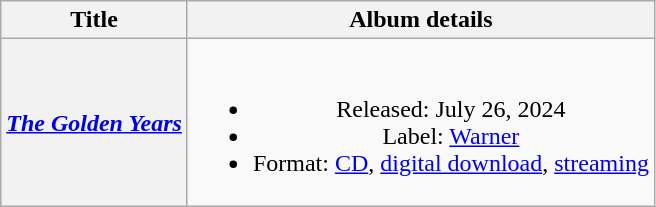<table class="wikitable plainrowheaders" style="text-align:center;">
<tr>
<th scope="col">Title</th>
<th scope="col">Album details</th>
</tr>
<tr>
<th scope="row"><em><a href='#'>The Golden Years</a></em></th>
<td><br><ul><li>Released: July 26, 2024</li><li>Label: <a href='#'>Warner</a></li><li>Format: <a href='#'>CD</a>, <a href='#'>digital download</a>, <a href='#'>streaming</a></li></ul></td>
</tr>
</table>
